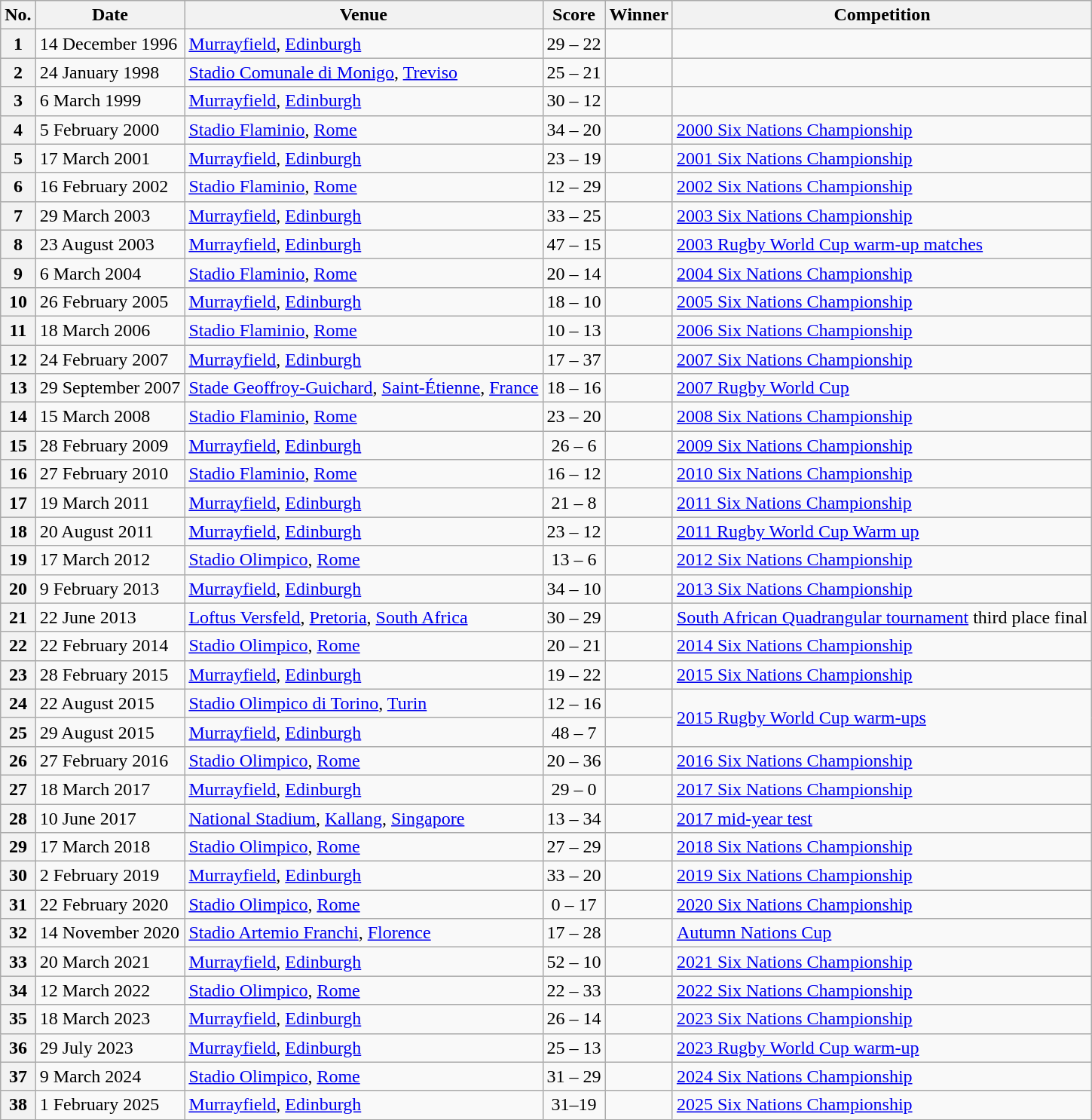<table class="wikitable">
<tr>
<th>No.</th>
<th>Date</th>
<th>Venue</th>
<th>Score</th>
<th>Winner</th>
<th>Competition</th>
</tr>
<tr>
<th>1</th>
<td>14 December 1996</td>
<td><a href='#'>Murrayfield</a>, <a href='#'>Edinburgh</a></td>
<td style="text-align:center;">29 – 22</td>
<td></td>
<td></td>
</tr>
<tr>
<th>2</th>
<td>24 January 1998</td>
<td><a href='#'>Stadio Comunale di Monigo</a>, <a href='#'>Treviso</a></td>
<td style="text-align:center;">25 – 21</td>
<td></td>
<td></td>
</tr>
<tr>
<th>3</th>
<td>6 March 1999</td>
<td><a href='#'>Murrayfield</a>, <a href='#'>Edinburgh</a></td>
<td style="text-align:center;">30 – 12</td>
<td></td>
<td></td>
</tr>
<tr>
<th>4</th>
<td>5 February 2000</td>
<td><a href='#'>Stadio Flaminio</a>, <a href='#'>Rome</a></td>
<td style="text-align:center;">34 – 20</td>
<td></td>
<td><a href='#'>2000 Six Nations Championship</a></td>
</tr>
<tr>
<th>5</th>
<td>17 March 2001</td>
<td><a href='#'>Murrayfield</a>, <a href='#'>Edinburgh</a></td>
<td style="text-align:center;">23 – 19</td>
<td></td>
<td><a href='#'>2001 Six Nations Championship</a></td>
</tr>
<tr>
<th>6</th>
<td>16 February 2002</td>
<td><a href='#'>Stadio Flaminio</a>, <a href='#'>Rome</a></td>
<td style="text-align:center;">12 – 29</td>
<td></td>
<td><a href='#'>2002 Six Nations Championship</a></td>
</tr>
<tr>
<th>7</th>
<td>29 March 2003</td>
<td><a href='#'>Murrayfield</a>, <a href='#'>Edinburgh</a></td>
<td style="text-align:center;">33 – 25</td>
<td></td>
<td><a href='#'>2003 Six Nations Championship</a></td>
</tr>
<tr>
<th>8</th>
<td>23 August 2003</td>
<td><a href='#'>Murrayfield</a>, <a href='#'>Edinburgh</a></td>
<td style="text-align:center;">47 – 15</td>
<td></td>
<td><a href='#'>2003 Rugby World Cup warm-up matches</a></td>
</tr>
<tr>
<th>9</th>
<td>6 March 2004</td>
<td><a href='#'>Stadio Flaminio</a>, <a href='#'>Rome</a></td>
<td style="text-align:center;">20 – 14</td>
<td></td>
<td><a href='#'>2004 Six Nations Championship</a></td>
</tr>
<tr>
<th>10</th>
<td>26 February 2005</td>
<td><a href='#'>Murrayfield</a>, <a href='#'>Edinburgh</a></td>
<td style="text-align:center;">18 – 10</td>
<td></td>
<td><a href='#'>2005 Six Nations Championship</a></td>
</tr>
<tr>
<th>11</th>
<td>18 March 2006</td>
<td><a href='#'>Stadio Flaminio</a>, <a href='#'>Rome</a></td>
<td style="text-align:center;">10 – 13</td>
<td></td>
<td><a href='#'>2006 Six Nations Championship</a></td>
</tr>
<tr>
<th>12</th>
<td>24 February 2007</td>
<td><a href='#'>Murrayfield</a>, <a href='#'>Edinburgh</a></td>
<td style="text-align:center;">17 – 37</td>
<td></td>
<td><a href='#'>2007 Six Nations Championship</a></td>
</tr>
<tr>
<th>13</th>
<td>29 September 2007</td>
<td><a href='#'>Stade Geoffroy-Guichard</a>, <a href='#'>Saint-Étienne</a>, <a href='#'>France</a></td>
<td style="text-align:center;">18 – 16</td>
<td></td>
<td><a href='#'>2007 Rugby World Cup</a></td>
</tr>
<tr>
<th>14</th>
<td>15 March 2008</td>
<td><a href='#'>Stadio Flaminio</a>, <a href='#'>Rome</a></td>
<td style="text-align:center;">23 – 20</td>
<td></td>
<td><a href='#'>2008 Six Nations Championship</a></td>
</tr>
<tr>
<th>15</th>
<td>28 February 2009</td>
<td><a href='#'>Murrayfield</a>, <a href='#'>Edinburgh</a></td>
<td style="text-align:center;">26 – 6</td>
<td></td>
<td><a href='#'>2009 Six Nations Championship</a></td>
</tr>
<tr>
<th>16</th>
<td>27 February 2010</td>
<td><a href='#'>Stadio Flaminio</a>, <a href='#'>Rome</a></td>
<td style="text-align:center;">16 – 12</td>
<td></td>
<td><a href='#'>2010 Six Nations Championship</a></td>
</tr>
<tr>
<th>17</th>
<td>19 March 2011</td>
<td><a href='#'>Murrayfield</a>, <a href='#'>Edinburgh</a></td>
<td style="text-align:center;">21 – 8</td>
<td></td>
<td><a href='#'>2011 Six Nations Championship</a></td>
</tr>
<tr>
<th>18</th>
<td>20 August 2011</td>
<td><a href='#'>Murrayfield</a>, <a href='#'>Edinburgh</a></td>
<td style="text-align:center;">23 – 12</td>
<td></td>
<td><a href='#'>2011 Rugby World Cup Warm up</a></td>
</tr>
<tr>
<th>19</th>
<td>17 March 2012</td>
<td><a href='#'>Stadio Olimpico</a>, <a href='#'>Rome</a></td>
<td style="text-align:center;">13 – 6</td>
<td></td>
<td><a href='#'>2012 Six Nations Championship</a></td>
</tr>
<tr>
<th>20</th>
<td>9 February 2013</td>
<td><a href='#'>Murrayfield</a>, <a href='#'>Edinburgh</a></td>
<td style="text-align:center;">34 – 10</td>
<td></td>
<td><a href='#'>2013 Six Nations Championship</a></td>
</tr>
<tr>
<th>21</th>
<td>22 June 2013</td>
<td><a href='#'>Loftus Versfeld</a>, <a href='#'>Pretoria</a>, <a href='#'>South Africa</a></td>
<td style="text-align:center;">30 – 29</td>
<td></td>
<td><a href='#'>South African Quadrangular tournament</a> third place final</td>
</tr>
<tr>
<th>22</th>
<td>22 February 2014</td>
<td><a href='#'>Stadio Olimpico</a>, <a href='#'>Rome</a></td>
<td style="text-align:center;">20 – 21</td>
<td></td>
<td><a href='#'>2014 Six Nations Championship</a></td>
</tr>
<tr>
<th>23</th>
<td>28 February 2015</td>
<td><a href='#'>Murrayfield</a>, <a href='#'>Edinburgh</a></td>
<td style="text-align:center;">19 – 22</td>
<td></td>
<td><a href='#'>2015 Six Nations Championship</a></td>
</tr>
<tr>
<th>24</th>
<td>22 August 2015</td>
<td><a href='#'>Stadio Olimpico di Torino</a>, <a href='#'>Turin</a></td>
<td style="text-align:center;">12 – 16</td>
<td></td>
<td rowspan=2><a href='#'>2015 Rugby World Cup warm-ups</a></td>
</tr>
<tr>
<th>25</th>
<td>29 August 2015</td>
<td><a href='#'>Murrayfield</a>, <a href='#'>Edinburgh</a></td>
<td style="text-align:center;">48 – 7</td>
<td></td>
</tr>
<tr>
<th>26</th>
<td>27 February 2016</td>
<td><a href='#'>Stadio Olimpico</a>, <a href='#'>Rome</a></td>
<td style="text-align:center;">20 – 36</td>
<td></td>
<td><a href='#'>2016 Six Nations Championship</a></td>
</tr>
<tr>
<th>27</th>
<td>18 March 2017</td>
<td><a href='#'>Murrayfield</a>, <a href='#'>Edinburgh</a></td>
<td style="text-align:center;">29 – 0</td>
<td></td>
<td><a href='#'>2017 Six Nations Championship</a></td>
</tr>
<tr>
<th>28</th>
<td>10 June 2017</td>
<td><a href='#'>National Stadium</a>, <a href='#'>Kallang</a>, <a href='#'>Singapore</a></td>
<td style="text-align:center;">13 – 34</td>
<td></td>
<td><a href='#'>2017 mid-year test</a></td>
</tr>
<tr>
<th>29</th>
<td>17 March 2018</td>
<td><a href='#'>Stadio Olimpico</a>, <a href='#'>Rome</a></td>
<td style="text-align:center;">27 – 29</td>
<td></td>
<td><a href='#'>2018 Six Nations Championship</a></td>
</tr>
<tr>
<th>30</th>
<td>2 February 2019</td>
<td><a href='#'>Murrayfield</a>, <a href='#'>Edinburgh</a></td>
<td style="text-align:center;">33 – 20</td>
<td></td>
<td><a href='#'>2019 Six Nations Championship</a></td>
</tr>
<tr>
<th>31</th>
<td>22 February 2020</td>
<td><a href='#'>Stadio Olimpico</a>, <a href='#'>Rome</a></td>
<td style="text-align:center;">0 – 17</td>
<td></td>
<td><a href='#'>2020 Six Nations Championship</a></td>
</tr>
<tr>
<th>32</th>
<td>14 November 2020</td>
<td><a href='#'>Stadio Artemio Franchi</a>, <a href='#'>Florence</a></td>
<td style="text-align:center;">17 – 28</td>
<td></td>
<td><a href='#'>Autumn Nations Cup</a></td>
</tr>
<tr>
<th>33</th>
<td>20 March 2021</td>
<td><a href='#'>Murrayfield</a>, <a href='#'>Edinburgh</a></td>
<td style="text-align:center;">52 – 10</td>
<td></td>
<td><a href='#'>2021 Six Nations Championship</a></td>
</tr>
<tr>
<th>34</th>
<td>12 March 2022</td>
<td><a href='#'>Stadio Olimpico</a>, <a href='#'>Rome</a></td>
<td style="text-align:center;">22 – 33</td>
<td></td>
<td><a href='#'>2022 Six Nations Championship</a></td>
</tr>
<tr>
<th>35</th>
<td>18 March 2023</td>
<td><a href='#'>Murrayfield</a>, <a href='#'>Edinburgh</a></td>
<td style="text-align:center;">26 – 14</td>
<td></td>
<td><a href='#'>2023 Six Nations Championship</a></td>
</tr>
<tr>
<th>36</th>
<td>29 July 2023</td>
<td><a href='#'>Murrayfield</a>, <a href='#'>Edinburgh</a></td>
<td style="text-align:center;">25 – 13</td>
<td></td>
<td><a href='#'>2023 Rugby World Cup warm-up</a></td>
</tr>
<tr>
<th>37</th>
<td>9 March 2024</td>
<td><a href='#'>Stadio Olimpico</a>, <a href='#'>Rome</a></td>
<td style="text-align:center;">31 – 29</td>
<td></td>
<td><a href='#'>2024 Six Nations Championship</a></td>
</tr>
<tr>
<th>38</th>
<td>1 February 2025</td>
<td><a href='#'>Murrayfield</a>, <a href='#'>Edinburgh</a></td>
<td style="text-align:center;">31–19</td>
<td></td>
<td><a href='#'>2025 Six Nations Championship</a></td>
</tr>
</table>
